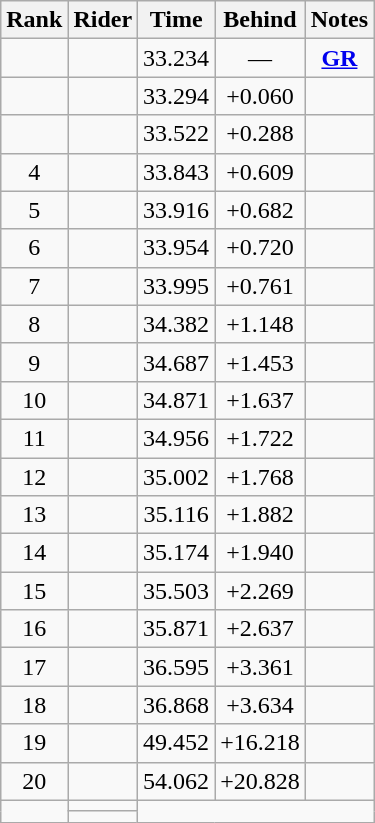<table class="wikitable sortable" style="text-align:center">
<tr>
<th>Rank</th>
<th>Rider</th>
<th>Time</th>
<th>Behind</th>
<th>Notes</th>
</tr>
<tr>
<td></td>
<td align=left></td>
<td>33.234</td>
<td>—</td>
<td><strong><a href='#'>GR</a></strong></td>
</tr>
<tr>
<td></td>
<td align=left></td>
<td>33.294</td>
<td>+0.060</td>
<td></td>
</tr>
<tr>
<td></td>
<td align=left></td>
<td>33.522</td>
<td>+0.288</td>
<td></td>
</tr>
<tr>
<td>4</td>
<td align=left></td>
<td>33.843</td>
<td>+0.609</td>
<td></td>
</tr>
<tr>
<td>5</td>
<td align=left></td>
<td>33.916</td>
<td>+0.682</td>
<td></td>
</tr>
<tr>
<td>6</td>
<td align=left></td>
<td>33.954</td>
<td>+0.720</td>
<td></td>
</tr>
<tr>
<td>7</td>
<td align=left></td>
<td>33.995</td>
<td>+0.761</td>
<td></td>
</tr>
<tr>
<td>8</td>
<td align=left></td>
<td>34.382</td>
<td>+1.148</td>
<td></td>
</tr>
<tr>
<td>9</td>
<td align=left></td>
<td>34.687</td>
<td>+1.453</td>
<td></td>
</tr>
<tr>
<td>10</td>
<td align=left></td>
<td>34.871</td>
<td>+1.637</td>
<td></td>
</tr>
<tr>
<td>11</td>
<td align=left></td>
<td>34.956</td>
<td>+1.722</td>
<td></td>
</tr>
<tr>
<td>12</td>
<td align=left></td>
<td>35.002</td>
<td>+1.768</td>
<td></td>
</tr>
<tr>
<td>13</td>
<td align=left></td>
<td>35.116</td>
<td>+1.882</td>
<td></td>
</tr>
<tr>
<td>14</td>
<td align=left></td>
<td>35.174</td>
<td>+1.940</td>
<td></td>
</tr>
<tr>
<td>15</td>
<td align=left></td>
<td>35.503</td>
<td>+2.269</td>
<td></td>
</tr>
<tr>
<td>16</td>
<td align=left></td>
<td>35.871</td>
<td>+2.637</td>
<td></td>
</tr>
<tr>
<td>17</td>
<td align=left></td>
<td>36.595</td>
<td>+3.361</td>
<td></td>
</tr>
<tr>
<td>18</td>
<td align=left></td>
<td>36.868</td>
<td>+3.634</td>
<td></td>
</tr>
<tr>
<td>19</td>
<td align=left></td>
<td>49.452</td>
<td>+16.218</td>
<td></td>
</tr>
<tr>
<td>20</td>
<td align=left></td>
<td>54.062</td>
<td>+20.828</td>
<td></td>
</tr>
<tr>
<td rowspan=2></td>
<td align=left></td>
<td colspan=3 rowspan=2></td>
</tr>
<tr>
<td align=left></td>
</tr>
</table>
